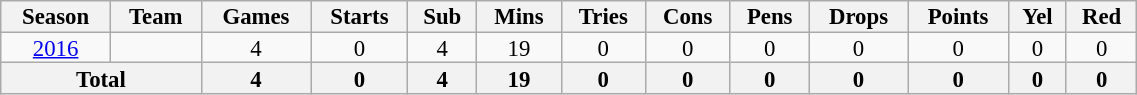<table class="wikitable" style="text-align:center; line-height:90%; font-size:95%; width:60%;">
<tr>
<th>Season</th>
<th>Team</th>
<th>Games</th>
<th>Starts</th>
<th>Sub</th>
<th>Mins</th>
<th>Tries</th>
<th>Cons</th>
<th>Pens</th>
<th>Drops</th>
<th>Points</th>
<th>Yel</th>
<th>Red</th>
</tr>
<tr>
<td><a href='#'>2016</a></td>
<td></td>
<td>4</td>
<td>0</td>
<td>4</td>
<td>19</td>
<td>0</td>
<td>0</td>
<td>0</td>
<td>0</td>
<td>0</td>
<td>0</td>
<td>0</td>
</tr>
<tr>
<th colspan="2">Total</th>
<th>4</th>
<th>0</th>
<th>4</th>
<th>19</th>
<th>0</th>
<th>0</th>
<th>0</th>
<th>0</th>
<th>0</th>
<th>0</th>
<th>0</th>
</tr>
</table>
